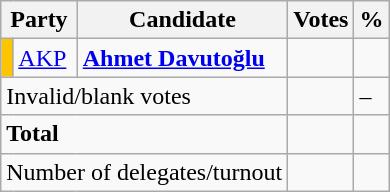<table class="wikitable floatright">
<tr>
<th colspan="2">Party</th>
<th>Candidate</th>
<th>Votes</th>
<th>%</th>
</tr>
<tr>
<td style="background: #fdc400"></td>
<td><a href='#'>AKP</a></td>
<td><strong><a href='#'>Ahmet Davutoğlu</a></strong></td>
<td></td>
<td></td>
</tr>
<tr>
<td colspan="3">Invalid/blank votes</td>
<td></td>
<td>–</td>
</tr>
<tr>
<td colspan="3"><strong>Total</strong></td>
<td></td>
<td></td>
</tr>
<tr>
<td colspan="3">Number of delegates/turnout</td>
<td></td>
<td></td>
</tr>
</table>
